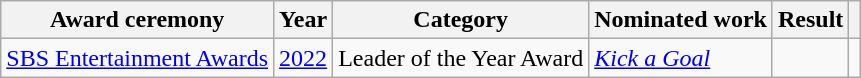<table class="wikitable plainrowheaders sortable">
<tr>
<th scope="col">Award ceremony</th>
<th scope="col">Year</th>
<th scope="col">Category</th>
<th scope="col">Nominated work</th>
<th scope="col">Result</th>
<th scope="col" class="unsortable"></th>
</tr>
<tr>
<td rowspan="1"><a href='#'>SBS Entertainment Awards</a></td>
<td style="text-align:center"><a href='#'>2022</a></td>
<td>Leader of the Year Award</td>
<td><em><a href='#'>Kick a Goal</a></em></td>
<td></td>
<td style="text-align:center" rowspan="1"></td>
</tr>
</table>
